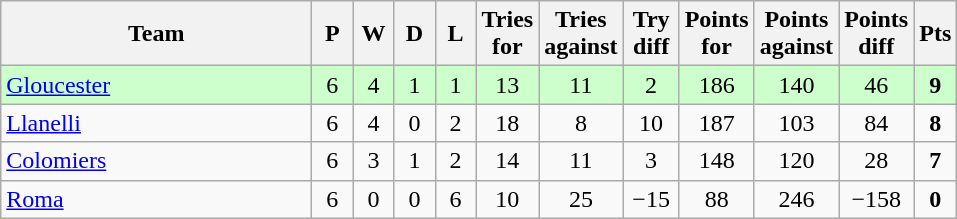<table class="wikitable" style="text-align: center;">
<tr>
<th width="200">Team</th>
<th width="20">P</th>
<th width="20">W</th>
<th width="20">D</th>
<th width="20">L</th>
<th width="20">Tries for</th>
<th width="20">Tries against</th>
<th width="30">Try diff</th>
<th width="20">Points for</th>
<th width="20">Points against</th>
<th width="25">Points diff</th>
<th width="20">Pts</th>
</tr>
<tr bgcolor="#ccffcc">
<td align="left">  <a href='#'>Gloucester</a></td>
<td>6</td>
<td>4</td>
<td>1</td>
<td>1</td>
<td>13</td>
<td>11</td>
<td>2</td>
<td>186</td>
<td>140</td>
<td>46</td>
<td><strong>9</strong></td>
</tr>
<tr>
<td align="left"> <a href='#'>Llanelli</a></td>
<td>6</td>
<td>4</td>
<td>0</td>
<td>2</td>
<td>18</td>
<td>8</td>
<td>10</td>
<td>187</td>
<td>103</td>
<td>84</td>
<td><strong>8</strong></td>
</tr>
<tr>
<td align="left"> <a href='#'>Colomiers</a></td>
<td>6</td>
<td>3</td>
<td>1</td>
<td>2</td>
<td>14</td>
<td>11</td>
<td>3</td>
<td>148</td>
<td>120</td>
<td>28</td>
<td><strong>7</strong></td>
</tr>
<tr>
<td align="left"> <a href='#'>Roma</a></td>
<td>6</td>
<td>0</td>
<td>0</td>
<td>6</td>
<td>10</td>
<td>25</td>
<td>−15</td>
<td>88</td>
<td>246</td>
<td>−158</td>
<td><strong>0</strong></td>
</tr>
</table>
